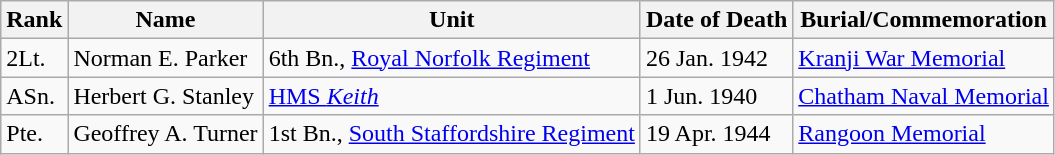<table class="wikitable">
<tr>
<th>Rank</th>
<th>Name</th>
<th>Unit</th>
<th>Date of Death</th>
<th>Burial/Commemoration</th>
</tr>
<tr>
<td>2Lt.</td>
<td>Norman E. Parker</td>
<td>6th Bn., <a href='#'>Royal Norfolk Regiment</a></td>
<td>26 Jan. 1942</td>
<td><a href='#'>Kranji War Memorial</a></td>
</tr>
<tr>
<td>ASn.</td>
<td>Herbert G. Stanley</td>
<td><a href='#'>HMS <em>Keith</em></a></td>
<td>1 Jun. 1940</td>
<td><a href='#'>Chatham Naval Memorial</a></td>
</tr>
<tr>
<td>Pte.</td>
<td>Geoffrey A. Turner</td>
<td>1st Bn., <a href='#'>South Staffordshire Regiment</a></td>
<td>19 Apr. 1944</td>
<td><a href='#'>Rangoon Memorial</a></td>
</tr>
</table>
